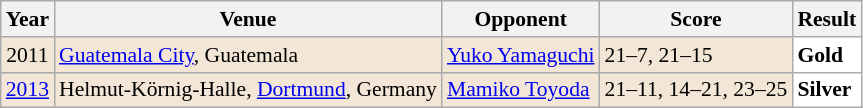<table class="sortable wikitable" style="font-size: 90%;">
<tr>
<th>Year</th>
<th>Venue</th>
<th>Opponent</th>
<th>Score</th>
<th>Result</th>
</tr>
<tr style="background:#F3E6D7">
<td align="center">2011</td>
<td align="left"><a href='#'>Guatemala City</a>, Guatemala</td>
<td align="left"> <a href='#'>Yuko Yamaguchi</a></td>
<td align="left">21–7, 21–15</td>
<td style="text-align:left; background:white"> <strong>Gold</strong></td>
</tr>
<tr style="background:#F3E6D7">
<td align="center"><a href='#'>2013</a></td>
<td align="left">Helmut-Körnig-Halle, <a href='#'>Dortmund</a>, Germany</td>
<td align="left"> <a href='#'>Mamiko Toyoda</a></td>
<td align="left">21–11, 14–21, 23–25</td>
<td style="text-align:left; background:white"> <strong>Silver</strong></td>
</tr>
</table>
